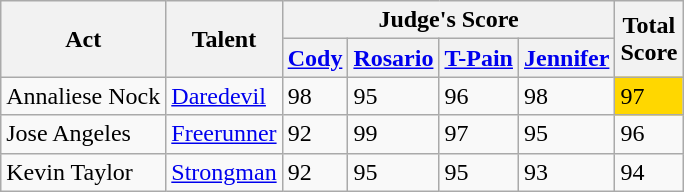<table class="wikitable">
<tr>
<th rowspan="2">Act</th>
<th rowspan="2">Talent</th>
<th colspan="4">Judge's Score</th>
<th rowspan="2">Total<br>Score</th>
</tr>
<tr>
<th><a href='#'>Cody</a></th>
<th><a href='#'>Rosario</a></th>
<th><a href='#'>T-Pain</a></th>
<th><a href='#'>Jennifer</a></th>
</tr>
<tr>
<td>Annaliese Nock</td>
<td><a href='#'>Daredevil</a></td>
<td>98</td>
<td>95</td>
<td>96</td>
<td>98</td>
<td style="background:gold;">97</td>
</tr>
<tr>
<td>Jose Angeles</td>
<td><a href='#'>Freerunner</a></td>
<td>92</td>
<td>99</td>
<td>97</td>
<td>95</td>
<td>96</td>
</tr>
<tr>
<td>Kevin Taylor</td>
<td><a href='#'>Strongman</a></td>
<td>92</td>
<td>95</td>
<td>95</td>
<td>93</td>
<td>94</td>
</tr>
</table>
